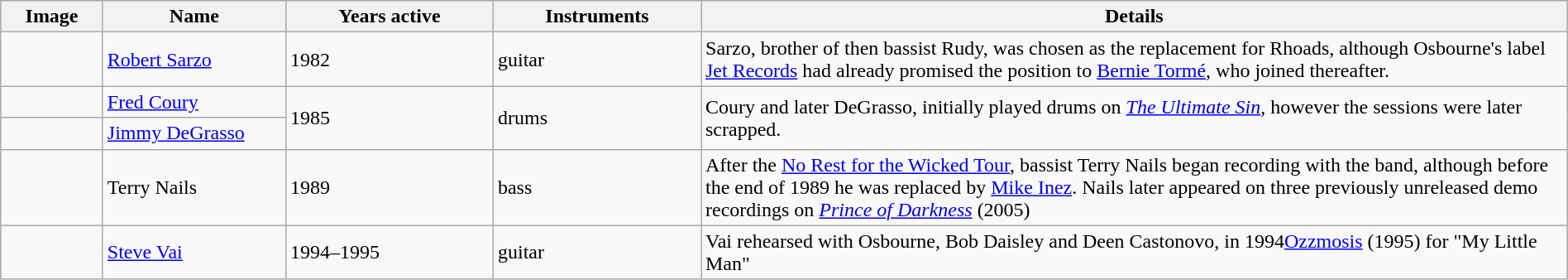<table class="wikitable" border="1" width="100%">
<tr>
<th width="75">Image</th>
<th width="140">Name</th>
<th width="160">Years active</th>
<th width="160">Instruments</th>
<th>Details</th>
</tr>
<tr>
<td></td>
<td><a href='#'>Robert Sarzo</a></td>
<td>1982</td>
<td>guitar</td>
<td>Sarzo, brother of then bassist Rudy, was chosen as the replacement for Rhoads, although Osbourne's label <a href='#'>Jet Records</a> had already promised the position to <a href='#'>Bernie Tormé</a>, who joined thereafter.</td>
</tr>
<tr>
<td></td>
<td><a href='#'>Fred Coury</a></td>
<td rowspan="2">1985</td>
<td rowspan="2">drums</td>
<td rowspan="2">Coury and later DeGrasso, initially played drums on <em><a href='#'>The Ultimate Sin</a>,</em> however the sessions were later scrapped.</td>
</tr>
<tr>
<td></td>
<td><a href='#'>Jimmy DeGrasso</a></td>
</tr>
<tr>
<td></td>
<td>Terry Nails</td>
<td>1989</td>
<td>bass</td>
<td>After the <a href='#'>No Rest for the Wicked Tour</a>, bassist Terry Nails began recording with the band, although before the end of 1989 he was replaced by <a href='#'>Mike Inez</a>. Nails later appeared on three previously unreleased demo recordings on <em><a href='#'>Prince of Darkness</a></em> (2005)</td>
</tr>
<tr>
<td></td>
<td><a href='#'>Steve Vai</a></td>
<td>1994–1995</td>
<td>guitar</td>
<td>Vai rehearsed with Osbourne, Bob Daisley and Deen Castonovo, in 1994<a href='#'>Ozzmosis</a> (1995) for "My Little Man"</td>
</tr>
</table>
